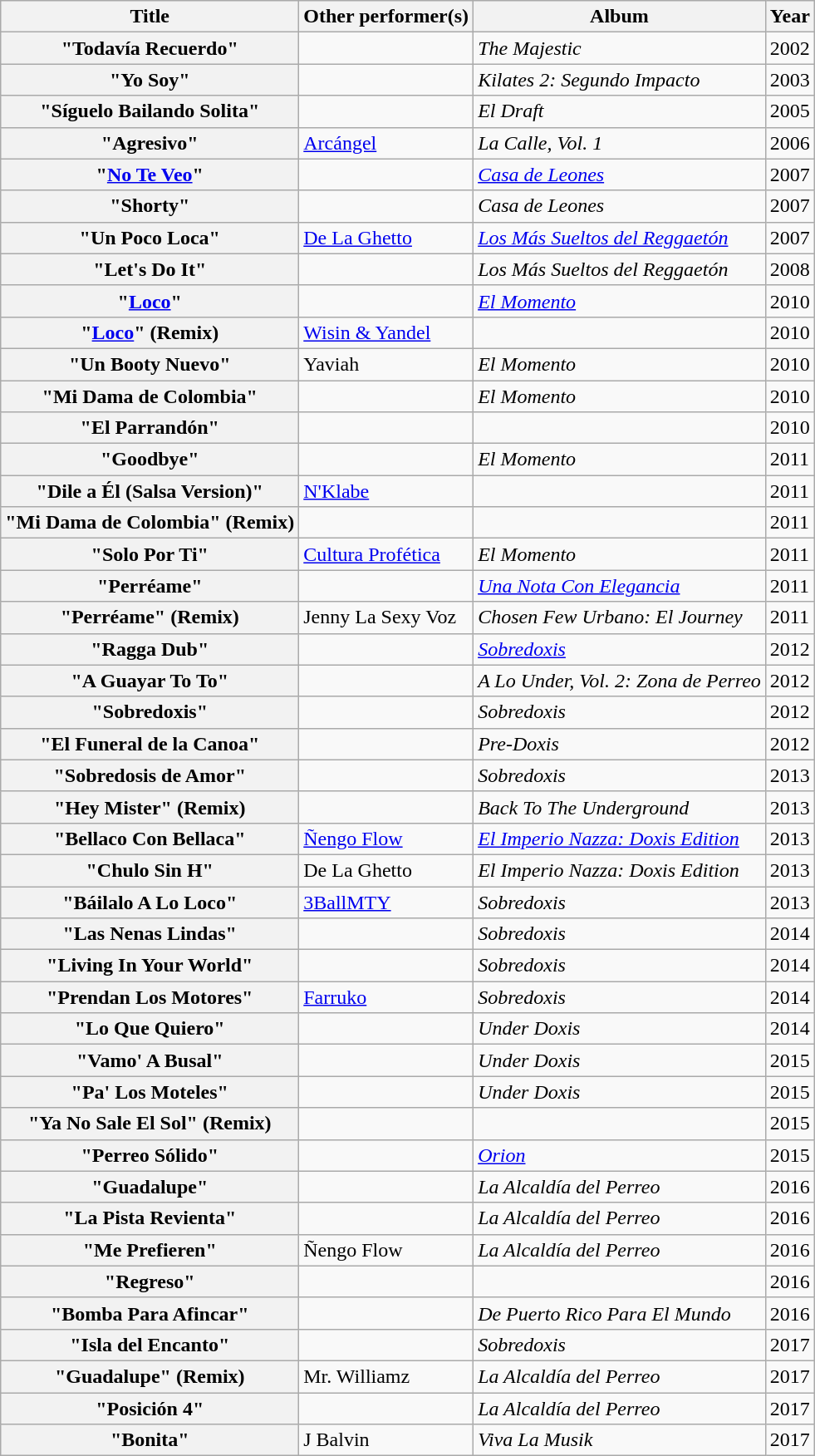<table class="wikitable plainrowheaders">
<tr>
<th>Title</th>
<th>Other performer(s)</th>
<th>Album</th>
<th>Year</th>
</tr>
<tr>
<th scope="row">"Todavía Recuerdo"</th>
<td></td>
<td><em>The Majestic</em></td>
<td>2002</td>
</tr>
<tr>
<th scope="row">"Yo Soy"</th>
<td></td>
<td><em>Kilates 2: Segundo Impacto</em></td>
<td>2003</td>
</tr>
<tr>
<th scope="row">"Síguelo Bailando Solita"</th>
<td></td>
<td><em>El Draft</em></td>
<td>2005</td>
</tr>
<tr>
<th scope="row">"Agresivo"</th>
<td><a href='#'>Arcángel</a></td>
<td><em>La Calle, Vol. 1</em></td>
<td>2006</td>
</tr>
<tr>
<th scope="row">"<a href='#'>No Te Veo</a>"</th>
<td></td>
<td><em><a href='#'>Casa de Leones</a></em></td>
<td>2007</td>
</tr>
<tr>
<th scope="row">"Shorty"</th>
<td></td>
<td><em>Casa de Leones</em></td>
<td>2007</td>
</tr>
<tr>
<th scope="row">"Un Poco Loca"</th>
<td><a href='#'>De La Ghetto</a></td>
<td><em><a href='#'>Los Más Sueltos del Reggaetón</a></em></td>
<td>2007</td>
</tr>
<tr>
<th scope="row">"Let's Do It"</th>
<td></td>
<td><em>Los Más Sueltos del Reggaetón</em></td>
<td>2008</td>
</tr>
<tr>
<th scope="row">"<a href='#'>Loco</a>"</th>
<td></td>
<td><em><a href='#'>El Momento</a></em></td>
<td>2010</td>
</tr>
<tr>
<th scope="row">"<a href='#'>Loco</a>" (Remix)</th>
<td><a href='#'>Wisin & Yandel</a></td>
<td></td>
<td>2010</td>
</tr>
<tr>
<th scope="row">"Un Booty Nuevo"</th>
<td>Yaviah</td>
<td><em>El Momento</em></td>
<td>2010</td>
</tr>
<tr>
<th scope="row">"Mi Dama de Colombia"</th>
<td></td>
<td><em>El Momento</em></td>
<td>2010</td>
</tr>
<tr>
<th scope="row">"El Parrandón"</th>
<td></td>
<td></td>
<td>2010</td>
</tr>
<tr>
<th scope="row">"Goodbye"</th>
<td></td>
<td><em>El Momento</em></td>
<td>2011</td>
</tr>
<tr>
<th scope="row">"Dile a Él (Salsa Version)"</th>
<td><a href='#'>N'Klabe</a></td>
<td></td>
<td>2011</td>
</tr>
<tr>
<th scope="row">"Mi Dama de Colombia" (Remix)</th>
<td></td>
<td></td>
<td>2011</td>
</tr>
<tr>
<th scope="row">"Solo Por Ti"</th>
<td><a href='#'>Cultura Profética</a></td>
<td><em>El Momento</em></td>
<td>2011</td>
</tr>
<tr>
<th scope="row">"Perréame"</th>
<td></td>
<td><em><a href='#'>Una Nota Con Elegancia</a></em></td>
<td>2011</td>
</tr>
<tr>
<th scope="row">"Perréame" (Remix)</th>
<td>Jenny La Sexy Voz</td>
<td><em>Chosen Few Urbano: El Journey</em></td>
<td>2011</td>
</tr>
<tr>
<th scope="row">"Ragga Dub"</th>
<td></td>
<td><em><a href='#'>Sobredoxis</a></em></td>
<td>2012</td>
</tr>
<tr>
<th scope="row">"A Guayar To To"</th>
<td></td>
<td><em>A Lo Under, Vol. 2: Zona de Perreo</em></td>
<td>2012</td>
</tr>
<tr>
<th scope="row">"Sobredoxis"</th>
<td></td>
<td><em>Sobredoxis</em></td>
<td>2012</td>
</tr>
<tr>
<th scope="row">"El Funeral de la Canoa"</th>
<td></td>
<td><em>Pre-Doxis</em></td>
<td>2012</td>
</tr>
<tr>
<th scope="row">"Sobredosis de Amor"</th>
<td></td>
<td><em>Sobredoxis</em></td>
<td>2013</td>
</tr>
<tr>
<th scope="row">"Hey Mister" (Remix)</th>
<td></td>
<td><em>Back To The Underground</em></td>
<td>2013</td>
</tr>
<tr>
<th scope="row">"Bellaco Con Bellaca"</th>
<td><a href='#'>Ñengo Flow</a></td>
<td><em><a href='#'>El Imperio Nazza: Doxis Edition</a></em></td>
<td>2013</td>
</tr>
<tr>
<th scope="row">"Chulo Sin H"</th>
<td>De La Ghetto</td>
<td><em>El Imperio Nazza: Doxis Edition</em></td>
<td>2013</td>
</tr>
<tr>
<th scope="row">"Báilalo A Lo Loco"</th>
<td><a href='#'>3BallMTY</a></td>
<td><em>Sobredoxis</em></td>
<td>2013</td>
</tr>
<tr>
<th scope="row">"Las Nenas Lindas"</th>
<td></td>
<td><em>Sobredoxis</em></td>
<td>2014</td>
</tr>
<tr>
<th scope="row">"Living In Your World"</th>
<td></td>
<td><em>Sobredoxis</em></td>
<td>2014</td>
</tr>
<tr>
<th scope="row">"Prendan Los Motores"</th>
<td><a href='#'>Farruko</a></td>
<td><em>Sobredoxis</em></td>
<td>2014</td>
</tr>
<tr>
<th scope="row">"Lo Que Quiero"</th>
<td></td>
<td><em>Under Doxis</em></td>
<td>2014</td>
</tr>
<tr>
<th scope="row">"Vamo' A Busal"</th>
<td></td>
<td><em>Under Doxis</em></td>
<td>2015</td>
</tr>
<tr>
<th scope="row">"Pa' Los Moteles"</th>
<td></td>
<td><em>Under Doxis</em></td>
<td>2015</td>
</tr>
<tr>
<th scope="row">"Ya No Sale El Sol" (Remix)</th>
<td></td>
<td></td>
<td>2015</td>
</tr>
<tr>
<th scope="row">"Perreo Sólido"</th>
<td></td>
<td><em><a href='#'>Orion</a></em></td>
<td>2015</td>
</tr>
<tr>
<th scope="row">"Guadalupe"</th>
<td></td>
<td><em>La Alcaldía del Perreo</em></td>
<td>2016</td>
</tr>
<tr>
<th scope="row">"La Pista Revienta"</th>
<td></td>
<td><em>La Alcaldía del Perreo</em></td>
<td>2016</td>
</tr>
<tr>
<th scope="row">"Me Prefieren"</th>
<td>Ñengo Flow</td>
<td><em>La Alcaldía del Perreo</em></td>
<td>2016</td>
</tr>
<tr>
<th scope="row">"Regreso"</th>
<td></td>
<td></td>
<td>2016</td>
</tr>
<tr>
<th scope="row">"Bomba Para Afincar"</th>
<td></td>
<td><em>De Puerto Rico Para El Mundo</em></td>
<td>2016</td>
</tr>
<tr>
<th scope="row">"Isla del Encanto"</th>
<td></td>
<td><em>Sobredoxis</em></td>
<td>2017</td>
</tr>
<tr>
<th scope="row">"Guadalupe" (Remix)</th>
<td>Mr. Williamz</td>
<td><em>La Alcaldía del Perreo</em></td>
<td>2017</td>
</tr>
<tr>
<th scope="row">"Posición 4"</th>
<td></td>
<td><em>La Alcaldía del Perreo</em></td>
<td>2017</td>
</tr>
<tr>
<th scope="row">"Bonita"</th>
<td>J Balvin</td>
<td><em>Viva La Musik</em></td>
<td>2017</td>
</tr>
</table>
